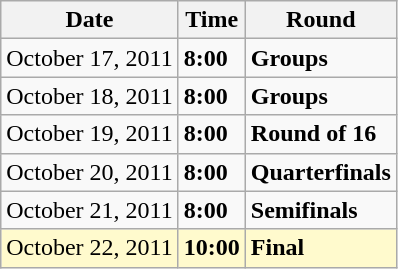<table class="wikitable">
<tr>
<th>Date</th>
<th>Time</th>
<th>Round</th>
</tr>
<tr>
<td>October 17, 2011</td>
<td><strong>8:00</strong></td>
<td><strong>Groups</strong></td>
</tr>
<tr>
<td>October 18, 2011</td>
<td><strong>8:00</strong></td>
<td><strong>Groups</strong></td>
</tr>
<tr>
<td>October 19, 2011</td>
<td><strong>8:00</strong></td>
<td><strong>Round of 16</strong></td>
</tr>
<tr>
<td>October 20, 2011</td>
<td><strong>8:00</strong></td>
<td><strong>Quarterfinals</strong></td>
</tr>
<tr>
<td>October 21, 2011</td>
<td><strong>8:00</strong></td>
<td><strong>Semifinals</strong></td>
</tr>
<tr style=background:lemonchiffon>
<td>October 22, 2011</td>
<td><strong>10:00</strong></td>
<td><strong>Final</strong></td>
</tr>
</table>
